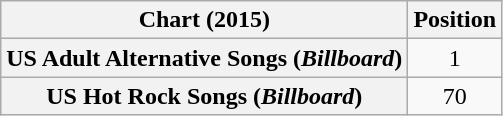<table class="wikitable sortable plainrowheaders">
<tr>
<th>Chart (2015)</th>
<th>Position</th>
</tr>
<tr>
<th scope="row">US Adult Alternative Songs (<em>Billboard</em>)</th>
<td style="text-align:center;">1</td>
</tr>
<tr>
<th scope="row">US Hot Rock Songs (<em>Billboard</em>)</th>
<td style="text-align:center;">70</td>
</tr>
</table>
